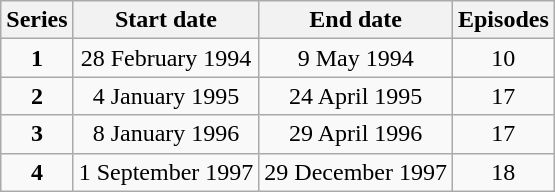<table class="wikitable" style="text-align:center;">
<tr>
<th>Series</th>
<th>Start date</th>
<th>End date</th>
<th>Episodes</th>
</tr>
<tr>
<td><strong>1</strong></td>
<td>28 February 1994</td>
<td>9 May 1994</td>
<td>10</td>
</tr>
<tr>
<td><strong>2</strong></td>
<td>4 January 1995</td>
<td>24 April 1995</td>
<td>17</td>
</tr>
<tr>
<td><strong>3</strong></td>
<td>8 January 1996</td>
<td>29 April 1996</td>
<td>17</td>
</tr>
<tr>
<td><strong>4</strong></td>
<td>1 September 1997</td>
<td>29 December 1997</td>
<td>18</td>
</tr>
</table>
